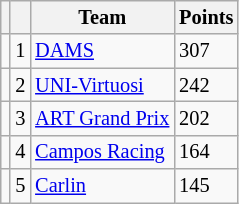<table class="wikitable" style="font-size: 85%;">
<tr>
<th></th>
<th></th>
<th>Team</th>
<th>Points</th>
</tr>
<tr>
<td></td>
<td align="center">1</td>
<td> <a href='#'>DAMS</a></td>
<td>307</td>
</tr>
<tr>
<td></td>
<td align="center">2</td>
<td> <a href='#'>UNI-Virtuosi</a></td>
<td>242</td>
</tr>
<tr>
<td></td>
<td align="center">3</td>
<td> <a href='#'>ART Grand Prix</a></td>
<td>202</td>
</tr>
<tr>
<td></td>
<td align="center">4</td>
<td> <a href='#'>Campos Racing</a></td>
<td>164</td>
</tr>
<tr>
<td></td>
<td align="center">5</td>
<td> <a href='#'>Carlin</a></td>
<td>145</td>
</tr>
</table>
